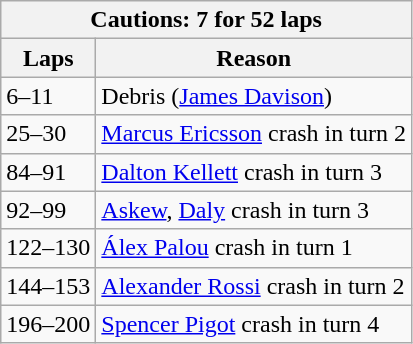<table class="wikitable">
<tr>
<th colspan=2>Cautions: 7 for 52 laps</th>
</tr>
<tr>
<th>Laps</th>
<th>Reason</th>
</tr>
<tr>
<td>6–11</td>
<td>Debris (<a href='#'>James Davison</a>)</td>
</tr>
<tr>
<td>25–30</td>
<td><a href='#'>Marcus Ericsson</a> crash in turn 2</td>
</tr>
<tr>
<td>84–91</td>
<td><a href='#'>Dalton Kellett</a> crash in turn 3</td>
</tr>
<tr>
<td>92–99</td>
<td><a href='#'>Askew</a>, <a href='#'>Daly</a> crash in turn 3</td>
</tr>
<tr>
<td>122–130</td>
<td><a href='#'>Álex Palou</a> crash in turn 1</td>
</tr>
<tr>
<td>144–153</td>
<td><a href='#'>Alexander Rossi</a> crash in turn 2</td>
</tr>
<tr>
<td>196–200</td>
<td><a href='#'>Spencer Pigot</a> crash in turn 4</td>
</tr>
</table>
